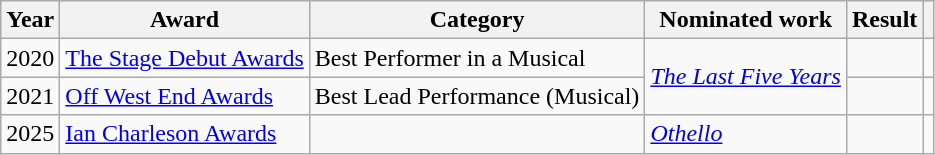<table class="wikitable sortable plainrowheaders">
<tr>
<th scope="col">Year</th>
<th scope="col">Award</th>
<th scope="col">Category</th>
<th scope="col">Nominated work</th>
<th scope="col">Result</th>
<th scope="col" class="unsortable"></th>
</tr>
<tr>
<td>2020</td>
<td><a href='#'>The Stage Debut Awards</a></td>
<td>Best Performer in a Musical</td>
<td rowspan="2"><em><a href='#'>The Last Five Years</a></em></td>
<td></td>
<td></td>
</tr>
<tr>
<td>2021</td>
<td><a href='#'>Off West End Awards</a></td>
<td>Best Lead Performance (Musical)</td>
<td></td>
<td></td>
</tr>
<tr>
<td>2025</td>
<td><a href='#'>Ian Charleson Awards</a></td>
<td></td>
<td><em><a href='#'>Othello</a></em></td>
<td></td>
<td></td>
</tr>
</table>
